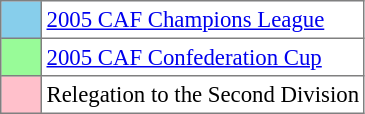<table bgcolor="#f7f8ff" cellpadding="3" cellspacing="0" border="1" style="font-size: 95%; border: gray solid 1px; border-collapse: collapse;text-align:center;">
<tr>
<td style="background: #87ceeb;" width="20"></td>
<td bgcolor="#ffffff" align="left"><a href='#'>2005 CAF Champions League</a></td>
</tr>
<tr>
<td style="background: #98fb98" width="20"></td>
<td bgcolor="#ffffff" align="left"><a href='#'>2005 CAF Confederation Cup</a></td>
</tr>
<tr>
<td style="background: #ffc0cb" width="20"></td>
<td bgcolor="#ffffff" align="left">Relegation to the Second Division</td>
</tr>
</table>
